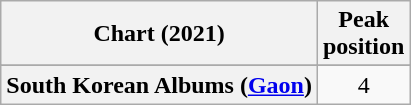<table class="wikitable sortable plainrowheaders" style="text-align:center">
<tr>
<th>Chart (2021)</th>
<th>Peak<br>position</th>
</tr>
<tr>
</tr>
<tr>
<th scope="row">South Korean Albums (<a href='#'>Gaon</a>)</th>
<td>4</td>
</tr>
</table>
